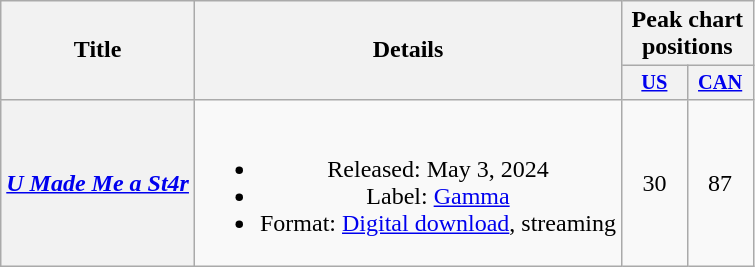<table class="wikitable plainrowheaders" style="text-align:center;">
<tr>
<th scope="col" rowspan="2">Title</th>
<th scope="col" rowspan="2">Details</th>
<th scope="col" colspan="2">Peak chart positions</th>
</tr>
<tr>
<th scope="col" style="width:2.75em;font-size:85%;"><a href='#'>US</a><br></th>
<th scope="col" style="width:2.75em;font-size:85%;"><a href='#'>CAN</a><br></th>
</tr>
<tr>
<th scope="row"><em><a href='#'>U Made Me a St4r</a></em></th>
<td><br><ul><li>Released: May 3, 2024</li><li>Label: <a href='#'>Gamma</a></li><li>Format: <a href='#'>Digital download</a>, streaming</li></ul></td>
<td>30</td>
<td>87</td>
</tr>
</table>
